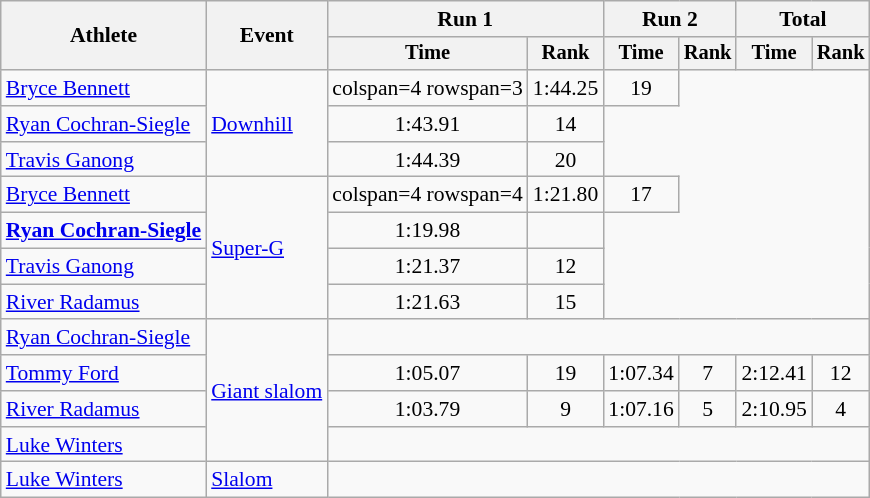<table class=wikitable style=font-size:90%;text-align:center>
<tr>
<th rowspan=2>Athlete</th>
<th rowspan=2>Event</th>
<th colspan=2>Run 1</th>
<th colspan=2>Run 2</th>
<th colspan=2>Total</th>
</tr>
<tr style=font-size:95%>
<th>Time</th>
<th>Rank</th>
<th>Time</th>
<th>Rank</th>
<th>Time</th>
<th>Rank</th>
</tr>
<tr>
<td align=left><a href='#'>Bryce Bennett</a></td>
<td align=left rowspan=3><a href='#'>Downhill</a></td>
<td>colspan=4 rowspan=3 </td>
<td>1:44.25</td>
<td>19</td>
</tr>
<tr>
<td align=left><a href='#'>Ryan Cochran-Siegle</a></td>
<td>1:43.91</td>
<td>14</td>
</tr>
<tr>
<td align=left><a href='#'>Travis Ganong</a></td>
<td>1:44.39</td>
<td>20</td>
</tr>
<tr>
<td align=left><a href='#'>Bryce Bennett</a></td>
<td align=left rowspan=4><a href='#'>Super-G</a></td>
<td>colspan=4 rowspan=4 </td>
<td>1:21.80</td>
<td>17</td>
</tr>
<tr>
<td align=left><strong><a href='#'>Ryan Cochran-Siegle</a></strong></td>
<td>1:19.98</td>
<td></td>
</tr>
<tr>
<td align=left><a href='#'>Travis Ganong</a></td>
<td>1:21.37</td>
<td>12</td>
</tr>
<tr>
<td align=left><a href='#'>River Radamus</a></td>
<td>1:21.63</td>
<td>15</td>
</tr>
<tr>
<td align=left><a href='#'>Ryan Cochran-Siegle</a></td>
<td align=left rowspan=4><a href='#'>Giant slalom</a></td>
<td colspan=6></td>
</tr>
<tr>
<td align=left><a href='#'>Tommy Ford</a></td>
<td>1:05.07</td>
<td>19</td>
<td>1:07.34</td>
<td>7</td>
<td>2:12.41</td>
<td>12</td>
</tr>
<tr>
<td align=left><a href='#'>River Radamus</a></td>
<td>1:03.79</td>
<td>9</td>
<td>1:07.16</td>
<td>5</td>
<td>2:10.95</td>
<td>4</td>
</tr>
<tr>
<td align=left><a href='#'>Luke Winters</a></td>
<td colspan=6></td>
</tr>
<tr>
<td align=left><a href='#'>Luke Winters</a></td>
<td align=left><a href='#'>Slalom</a></td>
<td colspan=6></td>
</tr>
</table>
